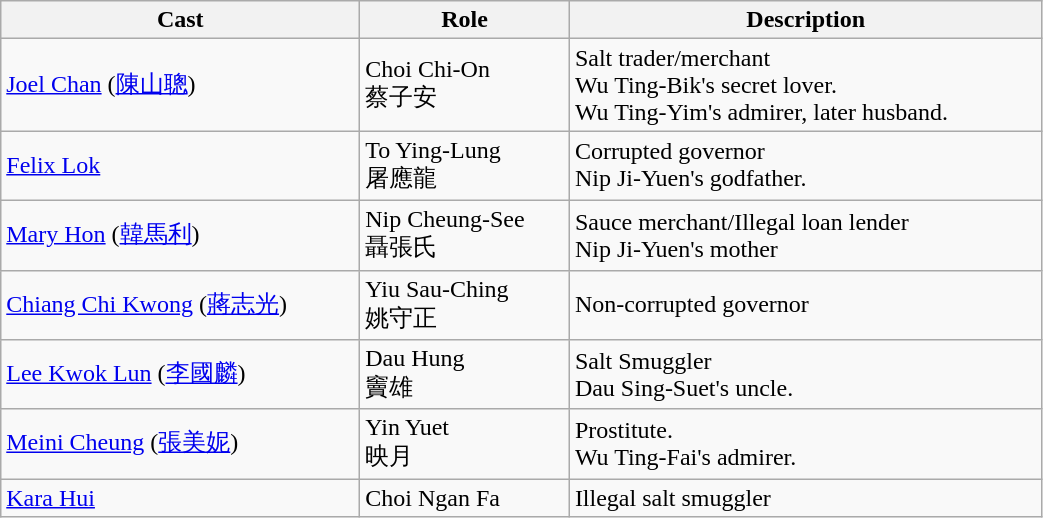<table class="wikitable" width="55%">
<tr>
<th>Cast</th>
<th>Role</th>
<th>Description</th>
</tr>
<tr>
<td><a href='#'>Joel Chan</a> (<a href='#'>陳山聰</a>)</td>
<td>Choi Chi-On <br> 蔡子安</td>
<td>Salt trader/merchant <br> Wu Ting-Bik's secret lover. <br> Wu Ting-Yim's admirer, later husband.</td>
</tr>
<tr>
<td><a href='#'>Felix Lok</a></td>
<td>To Ying-Lung <br> 屠應龍</td>
<td>Corrupted governor <br> Nip Ji-Yuen's godfather.</td>
</tr>
<tr>
<td><a href='#'>Mary Hon</a> (<a href='#'>韓馬利</a>)</td>
<td>Nip Cheung-See <br> 聶張氏</td>
<td>Sauce merchant/Illegal loan lender <br> Nip Ji-Yuen's mother</td>
</tr>
<tr>
<td><a href='#'>Chiang Chi Kwong</a> (<a href='#'>蔣志光</a>)</td>
<td>Yiu Sau-Ching <br> 姚守正</td>
<td>Non-corrupted governor</td>
</tr>
<tr>
<td><a href='#'>Lee Kwok Lun</a> (<a href='#'>李國麟</a>)</td>
<td>Dau Hung <br> 竇雄</td>
<td>Salt Smuggler <br> Dau Sing-Suet's uncle.</td>
</tr>
<tr>
<td><a href='#'>Meini Cheung</a> (<a href='#'>張美妮</a>)</td>
<td>Yin Yuet <br> 映月</td>
<td>Prostitute. <br> Wu Ting-Fai's admirer.</td>
</tr>
<tr>
<td><a href='#'>Kara Hui</a></td>
<td>Choi Ngan Fa</td>
<td>Illegal salt smuggler</td>
</tr>
</table>
